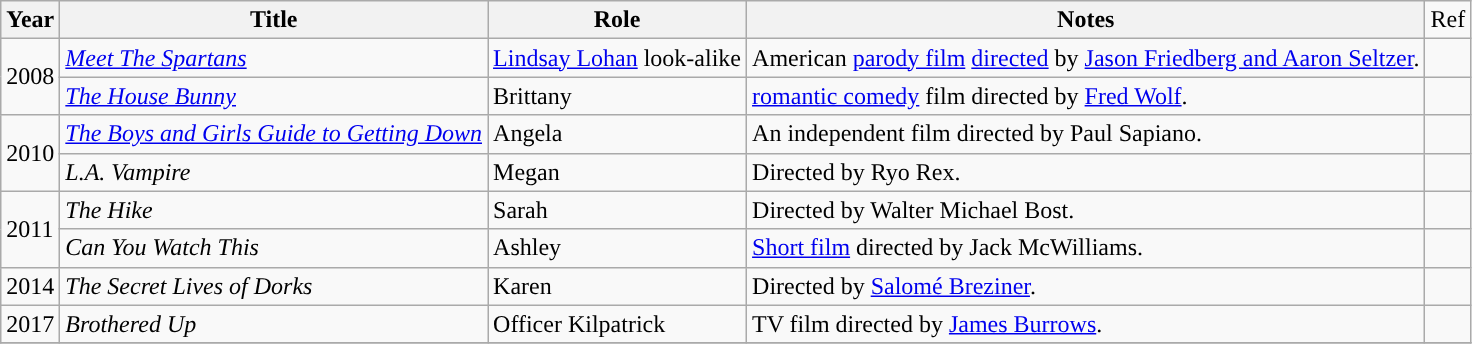<table class="wikitable sortable">
<tr>
<th>Year</th>
<th>Title</th>
<th>Role</th>
<th>Notes</th>
<td>Ref</td>
</tr>
<tr>
<td rowspan="2">2008</td>
<td><em><a href='#'>Meet The Spartans</a></em></td>
<td><a href='#'>Lindsay Lohan</a> look-alike</td>
<td>American <a href='#'>parody film</a> <a href='#'>directed</a> by <a href='#'>Jason Friedberg and Aaron Seltzer</a>.</td>
<td></td>
</tr>
<tr>
<td><em><a href='#'>The House Bunny</a></em></td>
<td>Brittany</td>
<td><a href='#'>romantic comedy</a> film directed by <a href='#'>Fred Wolf</a>.</td>
<td></td>
</tr>
<tr>
<td rowspan="2">2010</td>
<td><em><a href='#'>The Boys and Girls Guide to Getting Down</a></em></td>
<td>Angela</td>
<td>An independent film directed by Paul Sapiano.</td>
<td></td>
</tr>
<tr>
<td><em>L.A. Vampire</em></td>
<td>Megan</td>
<td>Directed by Ryo Rex.</td>
<td></td>
</tr>
<tr>
<td rowspan="2">2011</td>
<td><em>The Hike</em></td>
<td>Sarah</td>
<td>Directed by Walter Michael Bost.</td>
<td></td>
</tr>
<tr>
<td><em>Can You Watch This</em></td>
<td>Ashley</td>
<td><a href='#'>Short film</a> directed by Jack McWilliams.</td>
<td></td>
</tr>
<tr>
<td>2014</td>
<td><em>The Secret Lives of Dorks</em></td>
<td>Karen</td>
<td>Directed by <a href='#'>Salomé Breziner</a>.</td>
<td></td>
</tr>
<tr>
<td>2017</td>
<td><em>Brothered Up</em></td>
<td>Officer Kilpatrick</td>
<td>TV film directed by <a href='#'>James Burrows</a>.</td>
<td></td>
</tr>
<tr>
</tr>
</table>
